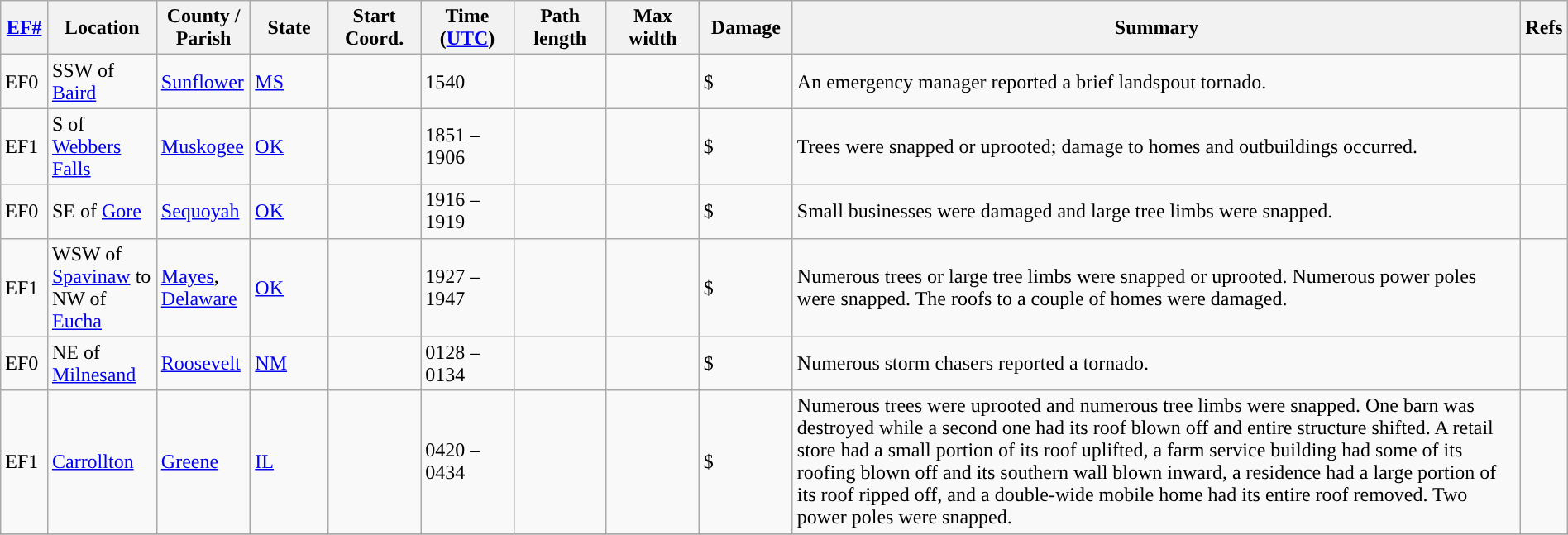<table class="wikitable sortable" style="width:100%;">
<tr>
<th scope="col" width="3%" align="center"><a href='#'>EF#</a></th>
<th scope="col" width="7%" align="center" class="unsortable">Location</th>
<th scope="col" width="6%" align="center" class="unsortable">County / Parish</th>
<th scope="col" width="5%" align="center">State</th>
<th scope="col" width="6%" align="center">Start Coord.</th>
<th scope="col" width="6%" align="center">Time (<a href='#'>UTC</a>)</th>
<th scope="col" width="6%" align="center">Path length</th>
<th scope="col" width="6%" align="center">Max width</th>
<th scope="col" width="6%" align="center">Damage</th>
<th scope="col" width="48%" class="unsortable" align="center">Summary</th>
<th scope="col" width="48%" class="unsortable" align="center">Refs</th>
</tr>
<tr>
<td>EF0</td>
<td>SSW of <a href='#'>Baird</a></td>
<td><a href='#'>Sunflower</a></td>
<td><a href='#'>MS</a></td>
<td></td>
<td>1540</td>
<td></td>
<td></td>
<td>$</td>
<td>An emergency manager reported a brief landspout tornado.</td>
<td></td>
</tr>
<tr>
<td>EF1</td>
<td>S of <a href='#'>Webbers Falls</a></td>
<td><a href='#'>Muskogee</a></td>
<td><a href='#'>OK</a></td>
<td></td>
<td>1851 – 1906</td>
<td></td>
<td></td>
<td>$</td>
<td>Trees were snapped or uprooted; damage to homes and outbuildings occurred.</td>
<td></td>
</tr>
<tr>
<td>EF0</td>
<td>SE of <a href='#'>Gore</a></td>
<td><a href='#'>Sequoyah</a></td>
<td><a href='#'>OK</a></td>
<td></td>
<td>1916 – 1919</td>
<td></td>
<td></td>
<td>$</td>
<td>Small businesses were damaged and large tree limbs were snapped.</td>
<td></td>
</tr>
<tr>
<td>EF1</td>
<td>WSW of <a href='#'>Spavinaw</a> to NW of <a href='#'>Eucha</a></td>
<td><a href='#'>Mayes</a>, <a href='#'>Delaware</a></td>
<td><a href='#'>OK</a></td>
<td></td>
<td>1927 – 1947</td>
<td></td>
<td></td>
<td>$</td>
<td>Numerous trees or large tree limbs were snapped or uprooted. Numerous power poles were snapped. The roofs to a couple of homes were damaged.</td>
<td></td>
</tr>
<tr>
<td>EF0</td>
<td>NE of <a href='#'>Milnesand</a></td>
<td><a href='#'>Roosevelt</a></td>
<td><a href='#'>NM</a></td>
<td></td>
<td>0128 – 0134</td>
<td></td>
<td></td>
<td>$</td>
<td>Numerous storm chasers reported a tornado.</td>
<td></td>
</tr>
<tr>
<td>EF1</td>
<td><a href='#'>Carrollton</a></td>
<td><a href='#'>Greene</a></td>
<td><a href='#'>IL</a></td>
<td></td>
<td>0420 – 0434</td>
<td></td>
<td></td>
<td>$</td>
<td>Numerous trees were uprooted and numerous tree limbs were snapped. One barn was destroyed while a second one had its roof blown off and entire structure shifted. A retail store had a small portion of its roof uplifted, a farm service building had some of its roofing blown off and its southern wall blown inward, a residence had a large portion of its roof ripped off, and a double-wide mobile home had its entire roof removed. Two power poles were snapped.</td>
<td></td>
</tr>
<tr>
</tr>
</table>
